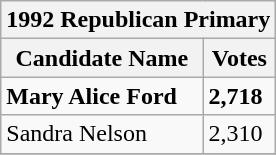<table class="wikitable">
<tr>
<th colspan="3">1992 Republican Primary</th>
</tr>
<tr>
<th>Candidate Name</th>
<th colspan="2">Votes </th>
</tr>
<tr>
<td><strong>Mary Alice Ford </strong></td>
<td><strong>2,718</strong></td>
</tr>
<tr>
<td>Sandra Nelson</td>
<td>2,310</td>
</tr>
<tr>
</tr>
</table>
